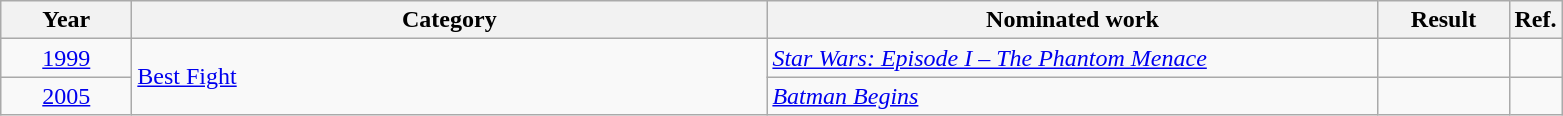<table class=wikitable>
<tr>
<th scope="col" style="width:5em;">Year</th>
<th scope="col" style="width:26em;">Category</th>
<th scope="col" style="width:25em;">Nominated work</th>
<th scope="col" style="width:5em;">Result</th>
<th>Ref.</th>
</tr>
<tr>
<td style="text-align:center;"><a href='#'>1999</a></td>
<td rowspan="2"><a href='#'>Best Fight</a></td>
<td><em><a href='#'>Star Wars: Episode I – The Phantom Menace</a></em></td>
<td></td>
<td></td>
</tr>
<tr>
<td style="text-align:center;"><a href='#'>2005</a></td>
<td><em><a href='#'>Batman Begins</a></em></td>
<td></td>
<td></td>
</tr>
</table>
